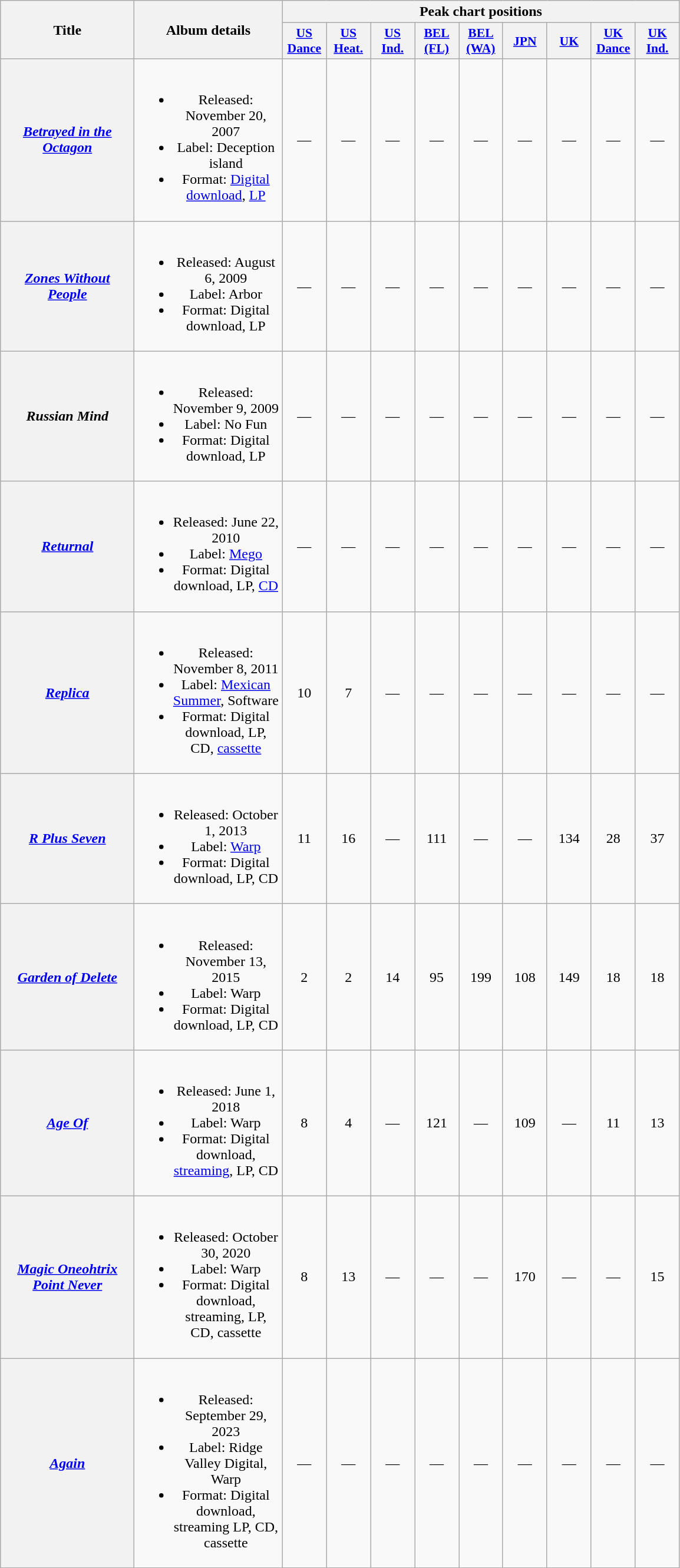<table class="wikitable plainrowheaders" style="text-align:center;">
<tr>
<th scope="col" rowspan="2" style="width:9em;">Title</th>
<th scope="col" rowspan="2" style="width:10em;">Album details</th>
<th scope="col" colspan="9">Peak chart positions</th>
</tr>
<tr>
<th scope="col" style="width:3em;font-size:90%;"><a href='#'>US Dance</a><br></th>
<th scope="col" style="width:3em;font-size:90%;"><a href='#'>US Heat.</a><br></th>
<th scope="col" style="width:3em;font-size:90%;"><a href='#'>US Ind.</a><br></th>
<th scope="col" style="width:3em;font-size:90%;"><a href='#'>BEL<br>(FL)</a><br></th>
<th scope="col" style="width:3em;font-size:90%;"><a href='#'>BEL<br>(WA)</a><br></th>
<th scope="col" style="width:3em;font-size:90%;"><a href='#'>JPN</a><br></th>
<th scope="col" style="width:3em;font-size:90%;"><a href='#'>UK</a><br></th>
<th scope="col" style="width:3em;font-size:90%;"><a href='#'>UK<br>Dance</a><br></th>
<th scope="col" style="width:3em;font-size:90%;"><a href='#'>UK<br>Ind.</a><br></th>
</tr>
<tr>
<th scope="row"><em><a href='#'>Betrayed in the Octagon</a></em></th>
<td><br><ul><li>Released: November 20, 2007</li><li>Label: Deception island</li><li>Format: <a href='#'>Digital download</a>, <a href='#'>LP</a></li></ul></td>
<td>—</td>
<td>—</td>
<td>—</td>
<td>—</td>
<td>—</td>
<td>—</td>
<td>—</td>
<td>—</td>
<td>—</td>
</tr>
<tr>
<th scope="row"><em><a href='#'>Zones Without People</a></em></th>
<td><br><ul><li>Released: August 6, 2009</li><li>Label: Arbor</li><li>Format: Digital download, LP</li></ul></td>
<td>—</td>
<td>—</td>
<td>—</td>
<td>—</td>
<td>—</td>
<td>—</td>
<td>—</td>
<td>—</td>
<td>—</td>
</tr>
<tr>
<th scope="row"><em>Russian Mind</em></th>
<td><br><ul><li>Released: November 9, 2009</li><li>Label: No Fun</li><li>Format: Digital download, LP</li></ul></td>
<td>—</td>
<td>—</td>
<td>—</td>
<td>—</td>
<td>—</td>
<td>—</td>
<td>—</td>
<td>—</td>
<td>—</td>
</tr>
<tr>
<th scope="row"><em><a href='#'>Returnal</a></em></th>
<td><br><ul><li>Released: June 22, 2010</li><li>Label: <a href='#'>Mego</a></li><li>Format: Digital download, LP, <a href='#'>CD</a></li></ul></td>
<td>—</td>
<td>—</td>
<td>—</td>
<td>—</td>
<td>—</td>
<td>—</td>
<td>—</td>
<td>—</td>
<td>—</td>
</tr>
<tr>
<th scope="row"><em><a href='#'>Replica</a></em></th>
<td><br><ul><li>Released: November 8, 2011</li><li>Label: <a href='#'>Mexican Summer</a>, Software</li><li>Format: Digital download, LP, CD, <a href='#'>cassette</a></li></ul></td>
<td>10</td>
<td>7</td>
<td>—</td>
<td>—</td>
<td>—</td>
<td>—</td>
<td>—</td>
<td>—</td>
<td>—</td>
</tr>
<tr>
<th scope="row"><em><a href='#'>R Plus Seven</a></em></th>
<td><br><ul><li>Released: October 1, 2013</li><li>Label: <a href='#'>Warp</a></li><li>Format: Digital download, LP, CD</li></ul></td>
<td>11</td>
<td>16</td>
<td>—</td>
<td>111</td>
<td>—</td>
<td>—</td>
<td>134</td>
<td>28</td>
<td>37</td>
</tr>
<tr>
<th scope="row"><em><a href='#'>Garden of Delete</a></em></th>
<td><br><ul><li>Released: November 13, 2015</li><li>Label: Warp</li><li>Format: Digital download, LP, CD</li></ul></td>
<td>2</td>
<td>2</td>
<td>14</td>
<td>95</td>
<td>199</td>
<td>108</td>
<td>149</td>
<td>18</td>
<td>18</td>
</tr>
<tr>
<th scope="row"><em><a href='#'>Age Of</a></em></th>
<td><br><ul><li>Released: June 1, 2018</li><li>Label: Warp</li><li>Format: Digital download, <a href='#'>streaming</a>, LP, CD</li></ul></td>
<td>8</td>
<td>4</td>
<td>—</td>
<td>121</td>
<td>—</td>
<td>109</td>
<td>—</td>
<td>11</td>
<td>13</td>
</tr>
<tr>
<th scope="row"><em><a href='#'>Magic Oneohtrix Point Never</a></em></th>
<td><br><ul><li>Released: October 30, 2020</li><li>Label: Warp</li><li>Format: Digital download, streaming, LP, CD, cassette</li></ul></td>
<td>8</td>
<td>13</td>
<td>—</td>
<td>—</td>
<td>—</td>
<td>170</td>
<td>—</td>
<td>—</td>
<td>15</td>
</tr>
<tr>
<th scope="row"><em><a href='#'>Again</a></em></th>
<td><br><ul><li>Released: September 29, 2023</li><li>Label: Ridge Valley Digital, Warp</li><li>Format: Digital download, streaming LP, CD, cassette</li></ul></td>
<td>—</td>
<td>—</td>
<td>—</td>
<td>—</td>
<td>—</td>
<td>—</td>
<td>—</td>
<td>—</td>
<td>—</td>
</tr>
</table>
